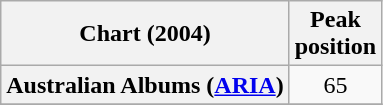<table class="wikitable sortable plainrowheaders" style="text-align:center">
<tr>
<th>Chart (2004)</th>
<th>Peak<br>position</th>
</tr>
<tr>
<th scope="row">Australian Albums (<a href='#'>ARIA</a>)</th>
<td>65</td>
</tr>
<tr>
</tr>
</table>
